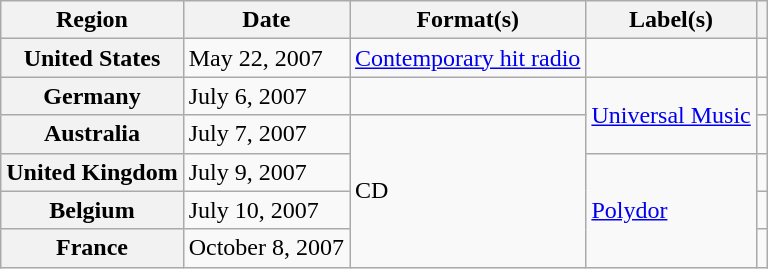<table class="wikitable plainrowheaders">
<tr>
<th scope="col">Region</th>
<th scope="col">Date</th>
<th scope="col">Format(s)</th>
<th scope="col">Label(s)</th>
<th scope="col"></th>
</tr>
<tr>
<th scope="row">United States</th>
<td>May 22, 2007</td>
<td><a href='#'>Contemporary hit radio</a></td>
<td></td>
<td></td>
</tr>
<tr>
<th scope="row">Germany</th>
<td>July 6, 2007</td>
<td></td>
<td rowspan="2"><a href='#'>Universal Music</a></td>
<td></td>
</tr>
<tr>
<th scope="row">Australia</th>
<td>July 7, 2007</td>
<td rowspan="4">CD</td>
<td></td>
</tr>
<tr>
<th scope="row">United Kingdom</th>
<td>July 9, 2007</td>
<td rowspan="3"><a href='#'>Polydor</a></td>
<td></td>
</tr>
<tr>
<th scope="row">Belgium</th>
<td>July 10, 2007</td>
<td></td>
</tr>
<tr>
<th scope="row">France</th>
<td>October 8, 2007</td>
<td></td>
</tr>
</table>
